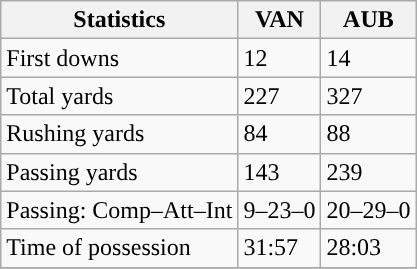<table class="wikitable" style="float: left;">
<tr>
<th>Statistics</th>
<th>VAN</th>
<th>AUB</th>
</tr>
<tr>
<td>First downs</td>
<td>12</td>
<td>14</td>
</tr>
<tr>
<td>Total yards</td>
<td>227</td>
<td>327</td>
</tr>
<tr>
<td>Rushing yards</td>
<td>84</td>
<td>88</td>
</tr>
<tr>
<td>Passing yards</td>
<td>143</td>
<td>239</td>
</tr>
<tr>
<td>Passing: Comp–Att–Int</td>
<td>9–23–0</td>
<td>20–29–0</td>
</tr>
<tr>
<td>Time of possession</td>
<td>31:57</td>
<td>28:03</td>
</tr>
<tr>
</tr>
</table>
